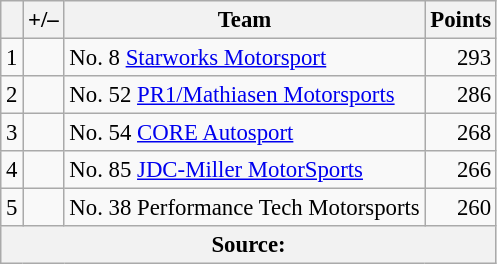<table class="wikitable" style="font-size: 95%;">
<tr>
<th scope="col"></th>
<th scope="col">+/–</th>
<th scope="col">Team</th>
<th scope="col">Points</th>
</tr>
<tr>
<td align=center>1</td>
<td align="left"></td>
<td> No. 8 <a href='#'>Starworks Motorsport</a></td>
<td align=right>293</td>
</tr>
<tr>
<td align=center>2</td>
<td align="left"></td>
<td> No. 52 <a href='#'>PR1/Mathiasen Motorsports</a></td>
<td align=right>286</td>
</tr>
<tr>
<td align=center>3</td>
<td align="left"></td>
<td> No. 54 <a href='#'>CORE Autosport</a></td>
<td align=right>268</td>
</tr>
<tr>
<td align=center>4</td>
<td align="left"></td>
<td> No. 85 <a href='#'>JDC-Miller MotorSports</a></td>
<td align=right>266</td>
</tr>
<tr>
<td align=center>5</td>
<td align="left"></td>
<td> No. 38 Performance Tech Motorsports</td>
<td align=right>260</td>
</tr>
<tr>
<th colspan=5>Source:</th>
</tr>
</table>
